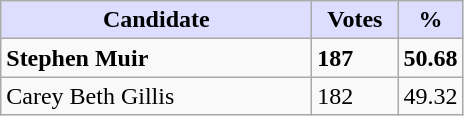<table class="wikitable">
<tr>
<th style="background:#ddf; width:200px;">Candidate</th>
<th style="background:#ddf; width:50px;">Votes</th>
<th style="background:#ddf; width:30px;">%</th>
</tr>
<tr>
<td><strong>Stephen Muir</strong></td>
<td><strong>187</strong></td>
<td><strong>50.68</strong></td>
</tr>
<tr>
<td>Carey Beth Gillis</td>
<td>182</td>
<td>49.32</td>
</tr>
</table>
